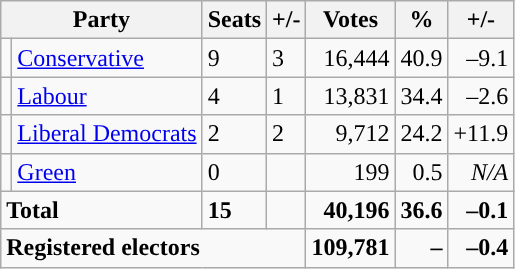<table class="wikitable sortable">
<tr>
<th colspan="2">Party</th>
<th>Seats</th>
<th>+/-</th>
<th>Votes</th>
<th>%</th>
<th>+/-</th>
</tr>
<tr>
<td style="background-color: "></td>
<td><a href='#'>Conservative</a></td>
<td>9</td>
<td> 3</td>
<td style="text-align:right;">16,444</td>
<td style="text-align:right;">40.9</td>
<td style="text-align:right;">–9.1</td>
</tr>
<tr>
<td style="background-color: "></td>
<td><a href='#'>Labour</a></td>
<td>4</td>
<td> 1</td>
<td style="text-align:right;">13,831</td>
<td style="text-align:right;">34.4</td>
<td style="text-align:right;">–2.6</td>
</tr>
<tr>
<td style="background-color: "></td>
<td><a href='#'>Liberal Democrats</a></td>
<td>2</td>
<td> 2</td>
<td style="text-align:right;">9,712</td>
<td style="text-align:right;">24.2</td>
<td style="text-align:right;">+11.9</td>
</tr>
<tr>
<td style="background-color: "></td>
<td><a href='#'>Green</a></td>
<td>0</td>
<td></td>
<td style="text-align:right;">199</td>
<td style="text-align:right;">0.5</td>
<td style="text-align:right;"><em>N/A</em></td>
</tr>
<tr>
<td colspan="2"><strong>Total</strong></td>
<td><strong>15</strong></td>
<td></td>
<td style="text-align:right;"><strong>40,196</strong></td>
<td style="text-align:right;"><strong>36.6</strong></td>
<td style="text-align:right;"><strong>–0.1</strong></td>
</tr>
<tr>
<td colspan="4"><strong>Registered electors</strong></td>
<td style="text-align:right;"><strong>109,781</strong></td>
<td style="text-align:right;"><strong>–</strong></td>
<td style="text-align:right;"><strong>–0.4</strong></td>
</tr>
</table>
